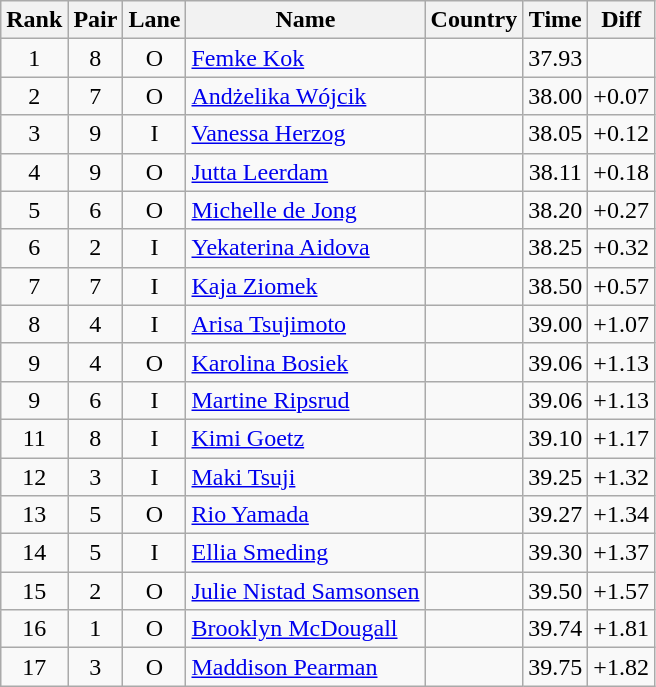<table class="wikitable sortable" style="text-align:center">
<tr>
<th>Rank</th>
<th>Pair</th>
<th>Lane</th>
<th>Name</th>
<th>Country</th>
<th>Time</th>
<th>Diff</th>
</tr>
<tr>
<td>1</td>
<td>8</td>
<td>O</td>
<td align=left><a href='#'>Femke Kok</a></td>
<td align=left></td>
<td>37.93</td>
<td></td>
</tr>
<tr>
<td>2</td>
<td>7</td>
<td>O</td>
<td align=left><a href='#'>Andżelika Wójcik</a></td>
<td align=left></td>
<td>38.00</td>
<td>+0.07</td>
</tr>
<tr>
<td>3</td>
<td>9</td>
<td>I</td>
<td align=left><a href='#'>Vanessa Herzog</a></td>
<td align=left></td>
<td>38.05</td>
<td>+0.12</td>
</tr>
<tr>
<td>4</td>
<td>9</td>
<td>O</td>
<td align=left><a href='#'>Jutta Leerdam</a></td>
<td align=left></td>
<td>38.11</td>
<td>+0.18</td>
</tr>
<tr>
<td>5</td>
<td>6</td>
<td>O</td>
<td align=left><a href='#'>Michelle de Jong</a></td>
<td align=left></td>
<td>38.20</td>
<td>+0.27</td>
</tr>
<tr>
<td>6</td>
<td>2</td>
<td>I</td>
<td align=left><a href='#'>Yekaterina Aidova</a></td>
<td align=left></td>
<td>38.25</td>
<td>+0.32</td>
</tr>
<tr>
<td>7</td>
<td>7</td>
<td>I</td>
<td align=left><a href='#'>Kaja Ziomek</a></td>
<td align=left></td>
<td>38.50</td>
<td>+0.57</td>
</tr>
<tr>
<td>8</td>
<td>4</td>
<td>I</td>
<td align=left><a href='#'>Arisa Tsujimoto</a></td>
<td align=left></td>
<td>39.00</td>
<td>+1.07</td>
</tr>
<tr>
<td>9</td>
<td>4</td>
<td>O</td>
<td align=left><a href='#'>Karolina Bosiek</a></td>
<td align=left></td>
<td>39.06</td>
<td>+1.13</td>
</tr>
<tr>
<td>9</td>
<td>6</td>
<td>I</td>
<td align=left><a href='#'>Martine Ripsrud</a></td>
<td align=left></td>
<td>39.06</td>
<td>+1.13</td>
</tr>
<tr>
<td>11</td>
<td>8</td>
<td>I</td>
<td align=left><a href='#'>Kimi Goetz</a></td>
<td align=left></td>
<td>39.10</td>
<td>+1.17</td>
</tr>
<tr>
<td>12</td>
<td>3</td>
<td>I</td>
<td align=left><a href='#'>Maki Tsuji</a></td>
<td align=left></td>
<td>39.25</td>
<td>+1.32</td>
</tr>
<tr>
<td>13</td>
<td>5</td>
<td>O</td>
<td align=left><a href='#'>Rio Yamada</a></td>
<td align=left></td>
<td>39.27</td>
<td>+1.34</td>
</tr>
<tr>
<td>14</td>
<td>5</td>
<td>I</td>
<td align=left><a href='#'>Ellia Smeding</a></td>
<td align=left></td>
<td>39.30</td>
<td>+1.37</td>
</tr>
<tr>
<td>15</td>
<td>2</td>
<td>O</td>
<td align=left><a href='#'>Julie Nistad Samsonsen</a></td>
<td align=left></td>
<td>39.50</td>
<td>+1.57</td>
</tr>
<tr>
<td>16</td>
<td>1</td>
<td>O</td>
<td align=left><a href='#'>Brooklyn McDougall</a></td>
<td align=left></td>
<td>39.74</td>
<td>+1.81</td>
</tr>
<tr>
<td>17</td>
<td>3</td>
<td>O</td>
<td align=left><a href='#'>Maddison Pearman</a></td>
<td align=left></td>
<td>39.75</td>
<td>+1.82</td>
</tr>
</table>
